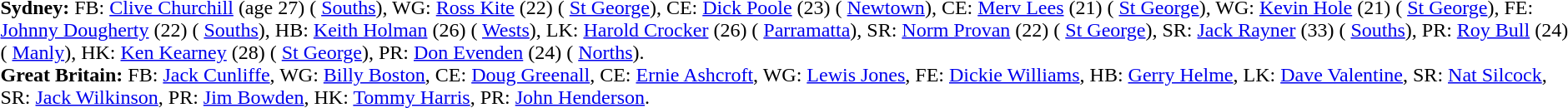<table width="100%" class="mw-collapsible mw-collapsed">
<tr>
<td valign="top" width="50%"><br><strong>Sydney:</strong> FB: <a href='#'>Clive Churchill</a> (age 27) ( <a href='#'>Souths</a>), WG: <a href='#'>Ross Kite</a> (22) ( <a href='#'>St George</a>), CE: <a href='#'>Dick Poole</a> (23) ( <a href='#'>Newtown</a>), CE: <a href='#'>Merv Lees</a> (21) ( <a href='#'>St George</a>), WG: <a href='#'>Kevin Hole</a> (21) ( <a href='#'>St George</a>), FE: <a href='#'>Johnny Dougherty</a> (22) ( <a href='#'>Souths</a>), HB: <a href='#'>Keith Holman</a> (26) ( <a href='#'>Wests</a>), LK: <a href='#'>Harold Crocker</a> (26) ( <a href='#'>Parramatta</a>), SR: <a href='#'>Norm Provan</a> (22) ( <a href='#'>St George</a>), SR: <a href='#'>Jack Rayner</a> (33) ( <a href='#'>Souths</a>), PR: <a href='#'>Roy Bull</a> (24) ( <a href='#'>Manly</a>), HK: <a href='#'>Ken Kearney</a> (28) ( <a href='#'>St George</a>), PR: <a href='#'>Don Evenden</a> (24) ( <a href='#'>Norths</a>).<br>
<strong>Great Britain:</strong> FB: <a href='#'>Jack Cunliffe</a>, WG: <a href='#'>Billy Boston</a>, CE: <a href='#'>Doug Greenall</a>, CE: <a href='#'>Ernie Ashcroft</a>, WG: <a href='#'>Lewis Jones</a>, FE: <a href='#'>Dickie Williams</a>, HB: <a href='#'>Gerry Helme</a>, LK: <a href='#'>Dave Valentine</a>, SR: <a href='#'>Nat Silcock</a>, SR: <a href='#'>Jack Wilkinson</a>, PR: <a href='#'>Jim Bowden</a>, HK: <a href='#'>Tommy Harris</a>, PR: <a href='#'>John Henderson</a>. <br></td>
</tr>
</table>
